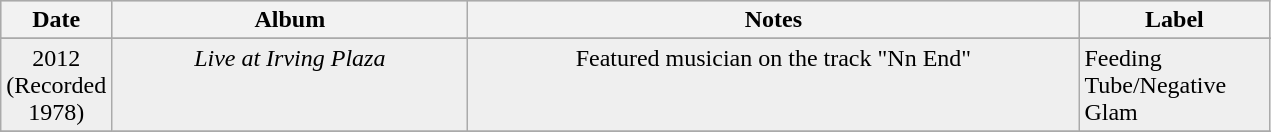<table Class="wikitable" style="text-align: center;" |width=100%>
<tr bgcolor="#CCCCCC">
<th valign="bottom" width="20">Date</th>
<th valign="bottom" width="230">Album</th>
<th valign="bottom" width="400">Notes</th>
<th valign="bottom" width="120">Label</th>
</tr>
<tr>
</tr>
<tr bgcolor="#efefef">
<td valign="top">2012 (Recorded 1978)</td>
<td valign="top"><em>Live at Irving Plaza</em></td>
<td valign="top">Featured musician on the track "Nn End"</td>
<td style="text-align: left;" valign="top">Feeding Tube/Negative Glam</td>
</tr>
<tr>
</tr>
</table>
